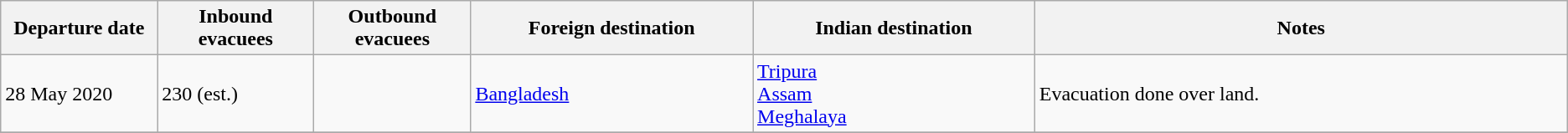<table class="wikitable sortable plainrowheaders">
<tr>
<th style="width: 10%">Departure date</th>
<th style="width: 10%;">Inbound evacuees</th>
<th style="width: 10%;">Outbound evacuees</th>
<th style="width: 18%;">Foreign destination</th>
<th style="width: 18%;">Indian destination</th>
<th style="width: 34%;" class="unsortable">Notes</th>
</tr>
<tr>
<td>28 May 2020</td>
<td>230 (est.)</td>
<td></td>
<td> <a href='#'>Bangladesh</a></td>
<td><a href='#'>Tripura</a><br><a href='#'>Assam</a><br><a href='#'>Meghalaya</a></td>
<td>Evacuation done over land.</td>
</tr>
<tr>
</tr>
</table>
